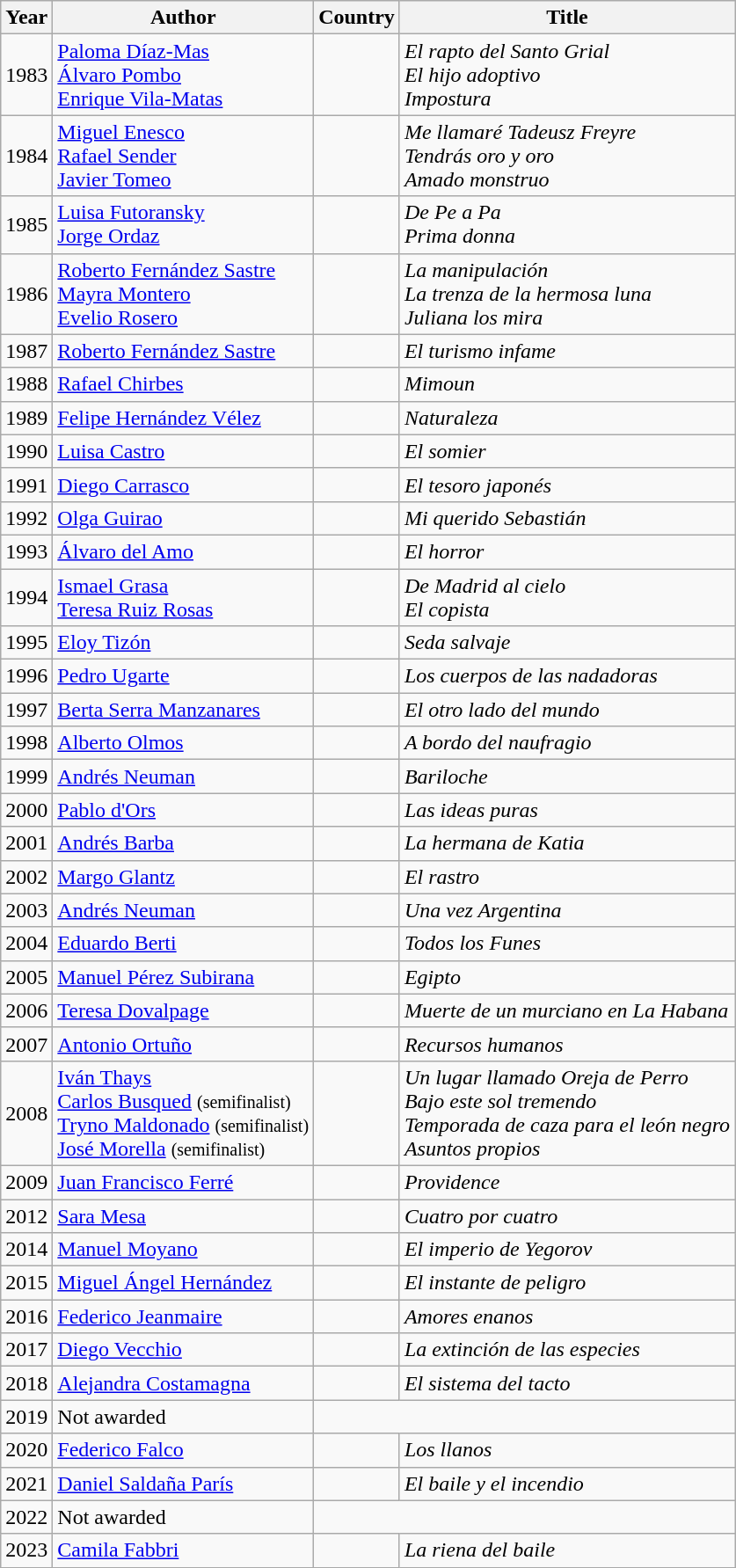<table class="wikitable sortable">
<tr>
<th>Year</th>
<th>Author</th>
<th>Country</th>
<th>Title</th>
</tr>
<tr>
<td>1983</td>
<td><a href='#'>Paloma Díaz-Mas</a><br><a href='#'>Álvaro Pombo</a><br><a href='#'>Enrique Vila-Matas</a></td>
<td><br><br></td>
<td><em>El rapto del Santo Grial</em><br><em>El hijo adoptivo</em><br><em>Impostura</em></td>
</tr>
<tr>
<td>1984</td>
<td><a href='#'>Miguel Enesco</a><br><a href='#'>Rafael Sender</a><br><a href='#'>Javier Tomeo</a></td>
<td><br><br></td>
<td><em>Me llamaré Tadeusz Freyre</em><br><em>Tendrás oro y oro</em><br><em>Amado monstruo</em></td>
</tr>
<tr>
<td>1985</td>
<td><a href='#'>Luisa Futoransky</a><br><a href='#'>Jorge Ordaz</a></td>
<td><br></td>
<td><em>De Pe a Pa</em><br><em>Prima donna</em></td>
</tr>
<tr>
<td>1986</td>
<td><a href='#'>Roberto Fernández Sastre</a><br><a href='#'>Mayra Montero</a><br><a href='#'>Evelio Rosero</a></td>
<td><br><br></td>
<td><em>La manipulación</em><br><em>La trenza de la hermosa luna</em><br><em>Juliana los mira</em></td>
</tr>
<tr>
<td>1987</td>
<td><a href='#'>Roberto Fernández Sastre</a></td>
<td></td>
<td><em>El turismo infame</em></td>
</tr>
<tr>
<td>1988</td>
<td><a href='#'>Rafael Chirbes</a></td>
<td></td>
<td><em>Mimoun</em></td>
</tr>
<tr>
<td>1989</td>
<td><a href='#'>Felipe Hernández Vélez</a></td>
<td></td>
<td><em>Naturaleza</em></td>
</tr>
<tr>
<td>1990</td>
<td><a href='#'>Luisa Castro</a></td>
<td></td>
<td><em>El somier</em></td>
</tr>
<tr>
<td>1991</td>
<td><a href='#'>Diego Carrasco</a></td>
<td></td>
<td><em>El tesoro japonés</em></td>
</tr>
<tr>
<td>1992</td>
<td><a href='#'>Olga Guirao</a></td>
<td></td>
<td><em>Mi querido Sebastián</em></td>
</tr>
<tr>
<td>1993</td>
<td><a href='#'>Álvaro del Amo</a></td>
<td></td>
<td><em>El horror</em></td>
</tr>
<tr>
<td>1994</td>
<td><a href='#'>Ismael Grasa</a><br><a href='#'>Teresa Ruiz Rosas</a></td>
<td><br></td>
<td><em>De Madrid al cielo</em><br><em>El copista</em></td>
</tr>
<tr>
<td>1995</td>
<td><a href='#'>Eloy Tizón</a></td>
<td></td>
<td><em>Seda salvaje</em></td>
</tr>
<tr>
<td>1996</td>
<td><a href='#'>Pedro Ugarte</a></td>
<td></td>
<td><em>Los cuerpos de las nadadoras</em></td>
</tr>
<tr>
<td>1997</td>
<td><a href='#'>Berta Serra Manzanares</a></td>
<td></td>
<td><em>El otro lado del mundo</em></td>
</tr>
<tr>
<td>1998</td>
<td><a href='#'>Alberto Olmos</a></td>
<td></td>
<td><em>A bordo del naufragio</em></td>
</tr>
<tr>
<td>1999</td>
<td><a href='#'>Andrés Neuman</a></td>
<td><br></td>
<td><em>Bariloche</em></td>
</tr>
<tr>
<td>2000</td>
<td><a href='#'>Pablo d'Ors</a></td>
<td></td>
<td><em>Las ideas puras</em></td>
</tr>
<tr>
<td>2001</td>
<td><a href='#'>Andrés Barba</a></td>
<td></td>
<td><em>La hermana de Katia</em></td>
</tr>
<tr>
<td>2002</td>
<td><a href='#'>Margo Glantz</a></td>
<td></td>
<td><em>El rastro</em></td>
</tr>
<tr>
<td>2003</td>
<td><a href='#'>Andrés Neuman</a></td>
<td><br></td>
<td><em>Una vez Argentina</em></td>
</tr>
<tr>
<td>2004</td>
<td><a href='#'>Eduardo Berti</a></td>
<td></td>
<td><em>Todos los Funes</em></td>
</tr>
<tr>
<td>2005</td>
<td><a href='#'>Manuel Pérez Subirana</a></td>
<td></td>
<td><em>Egipto</em></td>
</tr>
<tr>
<td>2006</td>
<td><a href='#'>Teresa Dovalpage</a></td>
<td></td>
<td><em>Muerte de un murciano en La Habana</em></td>
</tr>
<tr>
<td>2007</td>
<td><a href='#'>Antonio Ortuño</a></td>
<td></td>
<td><em>Recursos humanos</em></td>
</tr>
<tr>
<td>2008</td>
<td><a href='#'>Iván Thays</a> <br><a href='#'>Carlos Busqued</a> <small>(semifinalist)</small><br><a href='#'>Tryno Maldonado</a> <small>(semifinalist)</small><br><a href='#'>José Morella</a> <small>(semifinalist)</small></td>
<td><br><br><br></td>
<td><em>Un lugar llamado Oreja de Perro</em><br><em>Bajo este sol tremendo</em><br><em>Temporada de caza para el león negro</em><br><em>Asuntos propios</em></td>
</tr>
<tr>
<td>2009</td>
<td><a href='#'>Juan Francisco Ferré</a></td>
<td></td>
<td><em>Providence</em></td>
</tr>
<tr>
<td>2012</td>
<td><a href='#'>Sara Mesa</a></td>
<td></td>
<td><em>Cuatro por cuatro</em></td>
</tr>
<tr>
<td>2014</td>
<td><a href='#'>Manuel Moyano</a></td>
<td></td>
<td><em>El imperio de Yegorov</em></td>
</tr>
<tr>
<td>2015</td>
<td><a href='#'>Miguel Ángel Hernández</a></td>
<td></td>
<td><em>El instante de peligro</em></td>
</tr>
<tr>
<td>2016</td>
<td><a href='#'>Federico Jeanmaire</a></td>
<td></td>
<td><em>Amores enanos</em></td>
</tr>
<tr>
<td>2017</td>
<td><a href='#'>Diego Vecchio</a></td>
<td></td>
<td><em>La extinción de las especies</em></td>
</tr>
<tr>
<td>2018</td>
<td><a href='#'>Alejandra Costamagna</a></td>
<td></td>
<td><em>El sistema del tacto</em></td>
</tr>
<tr>
<td>2019</td>
<td>Not awarded</td>
</tr>
<tr>
<td>2020</td>
<td><a href='#'>Federico Falco</a></td>
<td></td>
<td><em>Los llanos</em></td>
</tr>
<tr>
<td>2021</td>
<td><a href='#'>Daniel Saldaña París</a></td>
<td></td>
<td><em>El baile y el incendio</em></td>
</tr>
<tr>
<td>2022</td>
<td>Not awarded</td>
</tr>
<tr>
<td>2023</td>
<td><a href='#'>Camila Fabbri</a></td>
<td></td>
<td><em>La riena del baile</em></td>
</tr>
</table>
